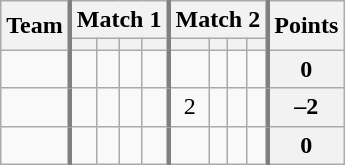<table class="wikitable sortable" style="text-align:center;">
<tr>
<th rowspan=2>Team</th>
<th colspan=4 style="border-left:3px solid gray">Match 1</th>
<th colspan=4 style="border-left:3px solid gray">Match 2</th>
<th rowspan=2 style="border-left:3px solid gray">Points</th>
</tr>
<tr>
<th style="border-left:3px solid gray"></th>
<th></th>
<th></th>
<th></th>
<th style="border-left:3px solid gray"></th>
<th></th>
<th></th>
<th></th>
</tr>
<tr>
<td align=left></td>
<td style="border-left:3px solid gray"></td>
<td></td>
<td></td>
<td></td>
<td style="border-left:3px solid gray"></td>
<td></td>
<td></td>
<td></td>
<th style="border-left:3px solid gray">0</th>
</tr>
<tr>
<td align=left></td>
<td style="border-left:3px solid gray"></td>
<td></td>
<td></td>
<td></td>
<td style="border-left:3px solid gray">2</td>
<td></td>
<td></td>
<td></td>
<th style="border-left:3px solid gray">–2</th>
</tr>
<tr>
<td align=left></td>
<td style="border-left:3px solid gray"></td>
<td></td>
<td></td>
<td></td>
<td style="border-left:3px solid gray"></td>
<td></td>
<td></td>
<td></td>
<th style="border-left:3px solid gray">0</th>
</tr>
</table>
